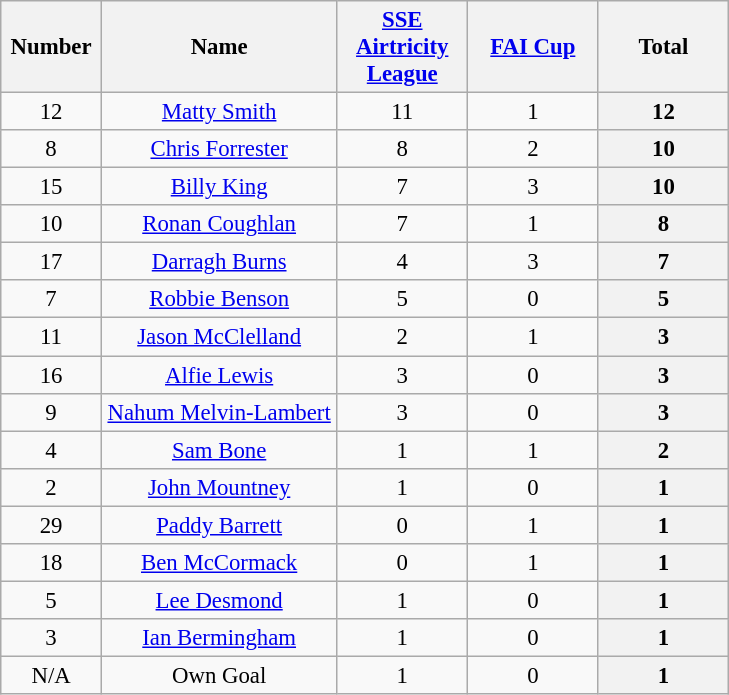<table class="wikitable" style="font-size: 95%; text-align: center;">
<tr>
<th width=60>Number</th>
<th width=150>Name</th>
<th width=80><a href='#'>SSE Airtricity League</a></th>
<th width=80><a href='#'>FAI Cup</a></th>
<th width=80>Total</th>
</tr>
<tr>
<td>12</td>
<td><a href='#'>Matty Smith</a></td>
<td>11 </td>
<td>1 </td>
<th>12 </th>
</tr>
<tr>
<td>8</td>
<td><a href='#'>Chris Forrester</a></td>
<td>8 </td>
<td>2 </td>
<th>10 </th>
</tr>
<tr>
<td>15</td>
<td><a href='#'>Billy King</a></td>
<td>7 </td>
<td>3 </td>
<th>10 </th>
</tr>
<tr>
<td>10</td>
<td><a href='#'>Ronan Coughlan</a></td>
<td>7 </td>
<td>1 </td>
<th>8 </th>
</tr>
<tr>
<td>17</td>
<td><a href='#'>Darragh Burns</a></td>
<td>4 </td>
<td>3 </td>
<th>7 </th>
</tr>
<tr>
<td>7</td>
<td><a href='#'>Robbie Benson</a></td>
<td>5 </td>
<td>0 </td>
<th>5 </th>
</tr>
<tr>
<td>11</td>
<td><a href='#'>Jason McClelland</a></td>
<td>2 </td>
<td>1 </td>
<th>3 </th>
</tr>
<tr>
<td>16</td>
<td><a href='#'>Alfie Lewis</a></td>
<td>3 </td>
<td>0 </td>
<th>3 </th>
</tr>
<tr>
<td>9</td>
<td><a href='#'>Nahum Melvin-Lambert</a></td>
<td>3 </td>
<td>0 </td>
<th>3 </th>
</tr>
<tr>
<td>4</td>
<td><a href='#'>Sam Bone</a></td>
<td>1 </td>
<td>1 </td>
<th>2 </th>
</tr>
<tr>
<td>2</td>
<td><a href='#'>John Mountney</a></td>
<td>1 </td>
<td>0 </td>
<th>1 </th>
</tr>
<tr>
<td>29</td>
<td><a href='#'>Paddy Barrett</a></td>
<td>0 </td>
<td>1 </td>
<th>1 </th>
</tr>
<tr>
<td>18</td>
<td><a href='#'>Ben McCormack</a></td>
<td>0 </td>
<td>1 </td>
<th>1 </th>
</tr>
<tr>
<td>5</td>
<td><a href='#'>Lee Desmond</a></td>
<td>1 </td>
<td>0 </td>
<th>1 </th>
</tr>
<tr>
<td>3</td>
<td><a href='#'>Ian Bermingham</a></td>
<td>1 </td>
<td>0 </td>
<th>1 </th>
</tr>
<tr>
<td>N/A</td>
<td>Own Goal</td>
<td>1 </td>
<td>0 </td>
<th>1 </th>
</tr>
</table>
